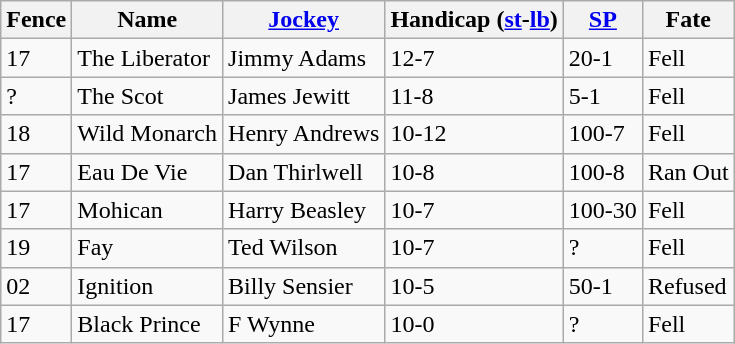<table class="wikitable sortable">
<tr>
<th>Fence</th>
<th>Name</th>
<th><a href='#'>Jockey</a></th>
<th>Handicap (<a href='#'>st</a>-<a href='#'>lb</a>)</th>
<th><a href='#'>SP</a></th>
<th>Fate</th>
</tr>
<tr>
<td>17</td>
<td>The Liberator</td>
<td>Jimmy Adams</td>
<td>12-7</td>
<td>20-1</td>
<td>Fell</td>
</tr>
<tr>
<td>?</td>
<td>The Scot</td>
<td>James Jewitt</td>
<td>11-8</td>
<td>5-1</td>
<td>Fell</td>
</tr>
<tr>
<td>18</td>
<td>Wild Monarch</td>
<td>Henry Andrews</td>
<td>10-12</td>
<td>100-7</td>
<td>Fell</td>
</tr>
<tr>
<td>17</td>
<td>Eau De Vie</td>
<td>Dan Thirlwell</td>
<td>10-8</td>
<td>100-8</td>
<td>Ran Out</td>
</tr>
<tr>
<td>17</td>
<td>Mohican</td>
<td>Harry Beasley</td>
<td>10-7</td>
<td>100-30</td>
<td>Fell</td>
</tr>
<tr>
<td>19</td>
<td>Fay</td>
<td>Ted Wilson</td>
<td>10-7</td>
<td>?</td>
<td>Fell</td>
</tr>
<tr>
<td>02</td>
<td>Ignition</td>
<td>Billy Sensier</td>
<td>10-5</td>
<td>50-1</td>
<td>Refused</td>
</tr>
<tr>
<td>17</td>
<td>Black Prince</td>
<td>F Wynne</td>
<td>10-0</td>
<td>?</td>
<td>Fell</td>
</tr>
</table>
